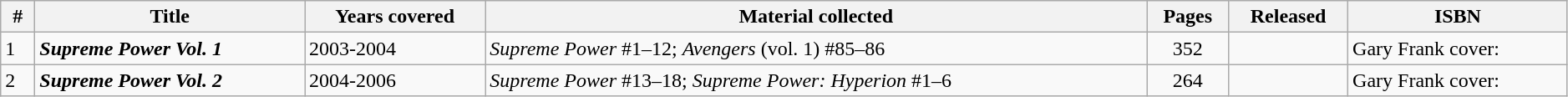<table class="wikitable sortable" width=99%>
<tr>
<th class="unsortable" width=20px>#</th>
<th>Title</th>
<th>Years covered</th>
<th class="unsortable">Material collected</th>
<th>Pages</th>
<th>Released</th>
<th class="unsortable">ISBN</th>
</tr>
<tr>
<td>1</td>
<td><strong><em>Supreme Power Vol. 1</em></strong></td>
<td>2003-2004</td>
<td><em>Supreme Power</em> #1–12; <em>Avengers</em> (vol. 1) #85–86</td>
<td style="text-align: center;">352</td>
<td></td>
<td>Gary Frank cover: </td>
</tr>
<tr>
<td>2</td>
<td><strong><em>Supreme Power Vol. 2</em></strong></td>
<td>2004-2006</td>
<td><em>Supreme Power</em> #13–18; <em>Supreme Power: Hyperion</em> #1–6</td>
<td style="text-align: center;">264</td>
<td></td>
<td>Gary Frank cover: </td>
</tr>
</table>
